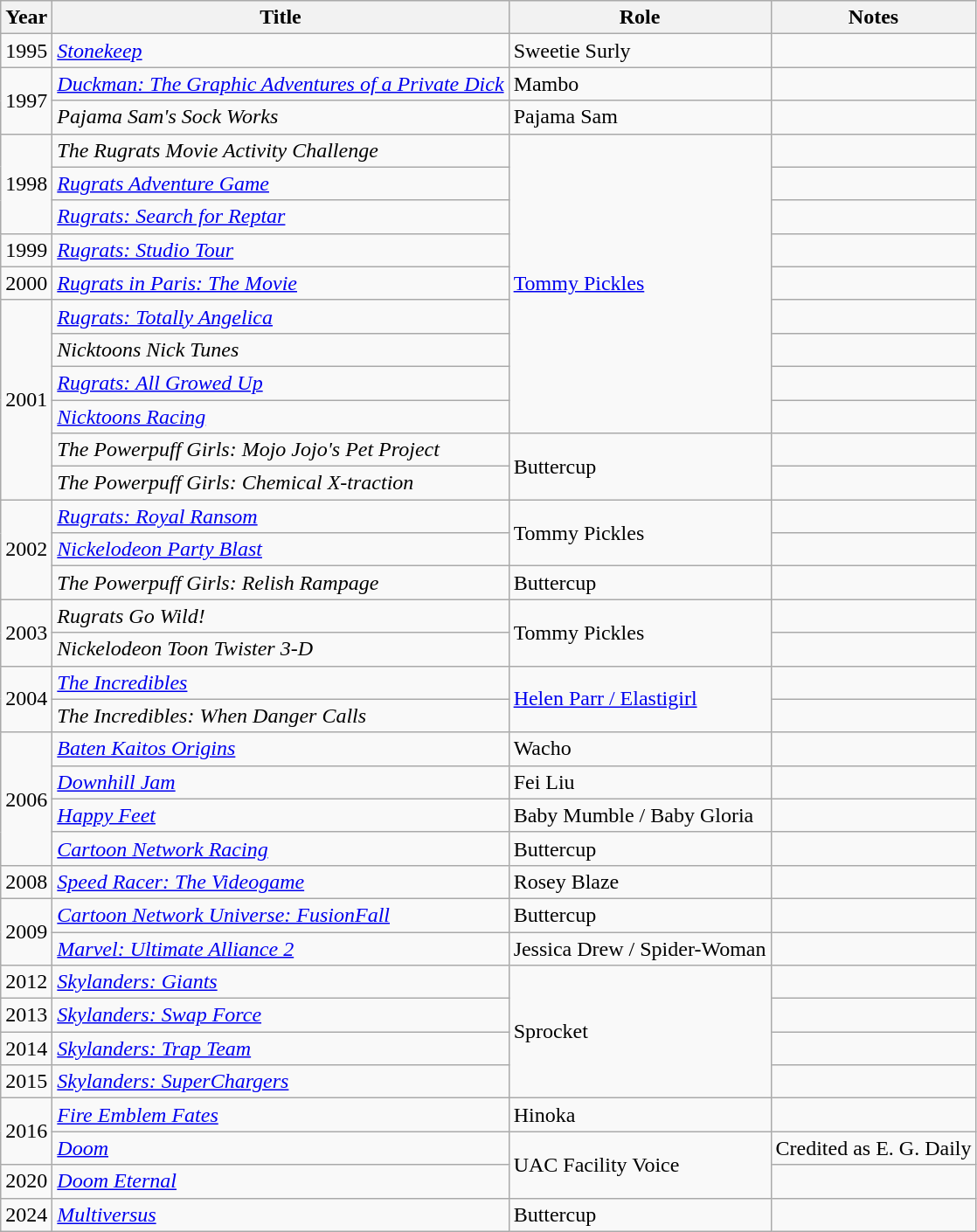<table class="wikitable sortable">
<tr>
<th>Year</th>
<th>Title</th>
<th>Role</th>
<th class="unsortable">Notes</th>
</tr>
<tr>
<td>1995</td>
<td><em><a href='#'>Stonekeep</a></em></td>
<td>Sweetie Surly</td>
<td></td>
</tr>
<tr>
<td rowspan="2">1997</td>
<td><em><a href='#'>Duckman: The Graphic Adventures of a Private Dick</a></em></td>
<td>Mambo</td>
<td></td>
</tr>
<tr>
<td><em>Pajama Sam's Sock Works</em></td>
<td>Pajama Sam</td>
<td></td>
</tr>
<tr>
<td rowspan="3">1998</td>
<td><em>The Rugrats Movie Activity Challenge</em></td>
<td rowspan="9"><a href='#'>Tommy Pickles</a></td>
<td></td>
</tr>
<tr>
<td><em><a href='#'>Rugrats Adventure Game</a></em></td>
<td></td>
</tr>
<tr>
<td><em><a href='#'>Rugrats: Search for Reptar</a></em></td>
<td></td>
</tr>
<tr>
<td>1999</td>
<td><em><a href='#'>Rugrats: Studio Tour</a></em></td>
<td></td>
</tr>
<tr>
<td>2000</td>
<td><em><a href='#'>Rugrats in Paris: The Movie</a></em></td>
<td></td>
</tr>
<tr>
<td rowspan="6">2001</td>
<td><em><a href='#'>Rugrats: Totally Angelica</a></em></td>
<td></td>
</tr>
<tr>
<td><em>Nicktoons Nick Tunes</em></td>
<td></td>
</tr>
<tr>
<td><em><a href='#'>Rugrats: All Growed Up</a></em></td>
<td></td>
</tr>
<tr>
<td><em><a href='#'>Nicktoons Racing</a></em></td>
<td></td>
</tr>
<tr>
<td><em>The Powerpuff Girls: Mojo Jojo's Pet Project</em></td>
<td rowspan="2">Buttercup</td>
<td></td>
</tr>
<tr>
<td><em>The Powerpuff Girls: Chemical X-traction</em></td>
<td></td>
</tr>
<tr>
<td rowspan="3">2002</td>
<td><em><a href='#'>Rugrats: Royal Ransom</a></em></td>
<td rowspan="2">Tommy Pickles</td>
<td></td>
</tr>
<tr>
<td><em><a href='#'>Nickelodeon Party Blast</a></em></td>
<td></td>
</tr>
<tr>
<td><em>The Powerpuff Girls: Relish Rampage</em></td>
<td>Buttercup</td>
<td></td>
</tr>
<tr>
<td rowspan="2">2003</td>
<td><em>Rugrats Go Wild!</em></td>
<td rowspan="2">Tommy Pickles</td>
<td></td>
</tr>
<tr>
<td><em>Nickelodeon Toon Twister 3-D</em></td>
<td></td>
</tr>
<tr>
<td rowspan="2">2004</td>
<td><em><a href='#'>The Incredibles</a></em></td>
<td rowspan="2"><a href='#'>Helen Parr / Elastigirl</a></td>
<td></td>
</tr>
<tr>
<td><em>The Incredibles: When Danger Calls</em></td>
<td></td>
</tr>
<tr>
<td rowspan="4">2006</td>
<td><em><a href='#'>Baten Kaitos Origins</a></em></td>
<td>Wacho</td>
<td></td>
</tr>
<tr>
<td><em><a href='#'>Downhill Jam</a></em></td>
<td>Fei Liu</td>
<td></td>
</tr>
<tr>
<td><em><a href='#'>Happy Feet</a></em></td>
<td>Baby Mumble / Baby Gloria</td>
<td></td>
</tr>
<tr>
<td><em><a href='#'>Cartoon Network Racing</a></em></td>
<td>Buttercup</td>
<td></td>
</tr>
<tr>
<td>2008</td>
<td><em><a href='#'>Speed Racer: The Videogame</a></em></td>
<td>Rosey Blaze</td>
<td></td>
</tr>
<tr>
<td rowspan="2">2009</td>
<td><em><a href='#'>Cartoon Network Universe: FusionFall</a></em></td>
<td>Buttercup</td>
<td></td>
</tr>
<tr>
<td><em><a href='#'>Marvel: Ultimate Alliance 2</a></em></td>
<td>Jessica Drew / Spider-Woman</td>
<td></td>
</tr>
<tr>
<td>2012</td>
<td><em><a href='#'>Skylanders: Giants</a></em></td>
<td rowspan="4">Sprocket</td>
<td></td>
</tr>
<tr>
<td>2013</td>
<td><em><a href='#'>Skylanders: Swap Force</a></em></td>
<td></td>
</tr>
<tr>
<td>2014</td>
<td><em><a href='#'>Skylanders: Trap Team</a></em></td>
<td></td>
</tr>
<tr>
<td>2015</td>
<td><em><a href='#'>Skylanders: SuperChargers</a></em></td>
<td></td>
</tr>
<tr>
<td rowspan="2">2016</td>
<td><em><a href='#'>Fire Emblem Fates</a></em></td>
<td>Hinoka</td>
<td></td>
</tr>
<tr>
<td><em><a href='#'>Doom</a></em></td>
<td rowspan="2">UAC Facility Voice</td>
<td>Credited as E. G. Daily</td>
</tr>
<tr>
<td>2020</td>
<td><em><a href='#'>Doom Eternal</a></em></td>
<td></td>
</tr>
<tr>
<td>2024</td>
<td><em><a href='#'>Multiversus</a></em></td>
<td>Buttercup</td>
<td></td>
</tr>
</table>
